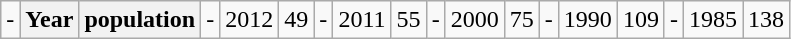<table Class="wikitable">
<tr>
<td>-</td>
<th>Year</th>
<th>population</th>
<td>-</td>
<td>2012</td>
<td>49</td>
<td>-</td>
<td>2011</td>
<td>55</td>
<td>-</td>
<td>2000</td>
<td>75</td>
<td>-</td>
<td>1990</td>
<td>109</td>
<td>-</td>
<td>1985</td>
<td>138</td>
</tr>
</table>
